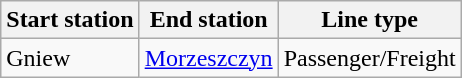<table class="wikitable">
<tr>
<th>Start station</th>
<th>End station</th>
<th>Line type</th>
</tr>
<tr>
<td>Gniew</td>
<td><a href='#'>Morzeszczyn</a></td>
<td>Passenger/Freight</td>
</tr>
</table>
